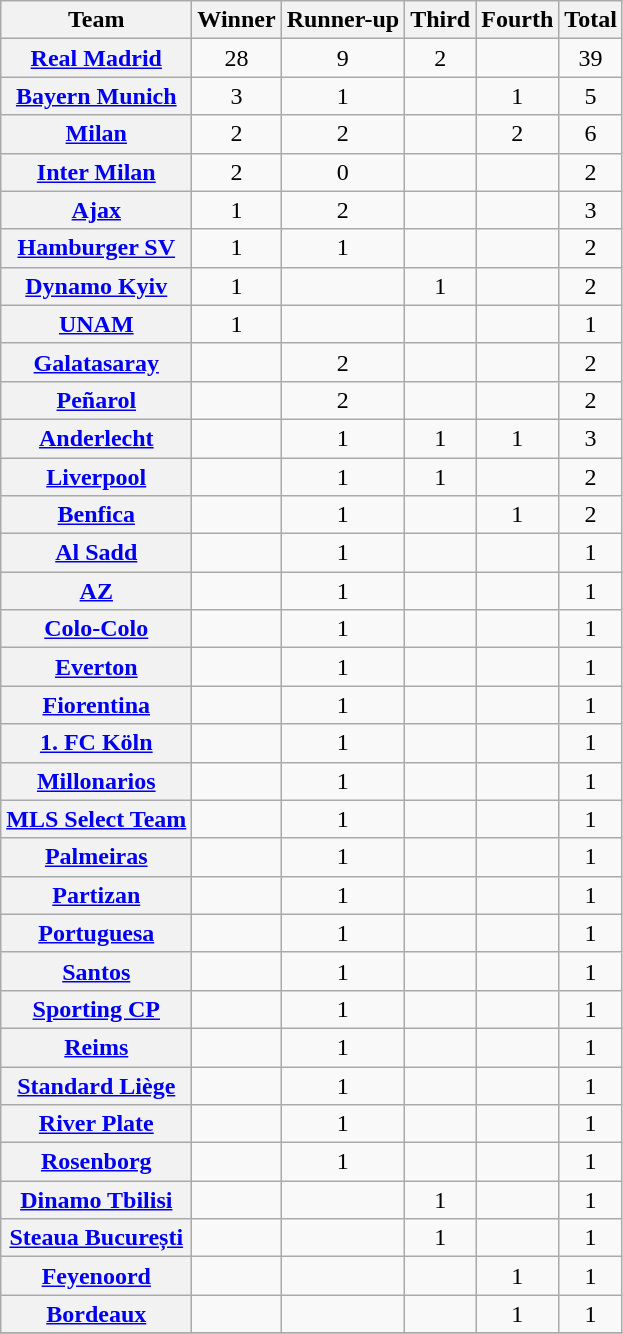<table class="wikitable plainrowheaders sortable" style="text-align:center">
<tr>
<th scope="col">Team</th>
<th scope="col">Winner</th>
<th scope="col">Runner-up</th>
<th scope="col">Third</th>
<th scope="col">Fourth</th>
<th scope="col">Total</th>
</tr>
<tr>
<th scope="row"> <a href='#'>Real Madrid</a></th>
<td>28</td>
<td>9</td>
<td>2</td>
<td></td>
<td>39</td>
</tr>
<tr>
<th scope="row"> <a href='#'>Bayern Munich</a></th>
<td>3</td>
<td>1</td>
<td></td>
<td>1</td>
<td>5</td>
</tr>
<tr>
<th scope="row"> <a href='#'>Milan</a></th>
<td>2</td>
<td>2</td>
<td></td>
<td>2</td>
<td>6</td>
</tr>
<tr>
<th scope="row"> <a href='#'>Inter Milan</a></th>
<td>2</td>
<td>0</td>
<td></td>
<td></td>
<td>2</td>
</tr>
<tr>
<th scope="row"> <a href='#'>Ajax</a></th>
<td>1</td>
<td>2</td>
<td></td>
<td></td>
<td>3</td>
</tr>
<tr>
<th scope="row"> <a href='#'>Hamburger SV</a></th>
<td>1</td>
<td>1</td>
<td></td>
<td></td>
<td>2</td>
</tr>
<tr>
<th scope="row"> <a href='#'>Dynamo Kyiv</a></th>
<td>1</td>
<td></td>
<td>1</td>
<td></td>
<td>2</td>
</tr>
<tr>
<th scope="row"> <a href='#'>UNAM</a></th>
<td>1</td>
<td></td>
<td></td>
<td></td>
<td>1</td>
</tr>
<tr>
<th scope="row"> <a href='#'>Galatasaray</a></th>
<td></td>
<td>2</td>
<td></td>
<td></td>
<td>2</td>
</tr>
<tr>
<th scope="row"> <a href='#'>Peñarol</a></th>
<td></td>
<td>2</td>
<td></td>
<td></td>
<td>2</td>
</tr>
<tr>
<th scope="row"> <a href='#'>Anderlecht</a></th>
<td></td>
<td>1</td>
<td>1</td>
<td>1</td>
<td>3</td>
</tr>
<tr>
<th scope="row"> <a href='#'>Liverpool</a></th>
<td></td>
<td>1</td>
<td>1</td>
<td></td>
<td>2</td>
</tr>
<tr>
<th scope="row"> <a href='#'>Benfica</a></th>
<td></td>
<td>1</td>
<td></td>
<td>1</td>
<td>2</td>
</tr>
<tr>
<th scope="row"> <a href='#'>Al Sadd</a></th>
<td></td>
<td>1</td>
<td></td>
<td></td>
<td>1</td>
</tr>
<tr>
<th scope="row"> <a href='#'>AZ</a></th>
<td></td>
<td>1</td>
<td></td>
<td></td>
<td>1</td>
</tr>
<tr>
<th scope="row"> <a href='#'>Colo-Colo</a></th>
<td></td>
<td>1</td>
<td></td>
<td></td>
<td>1</td>
</tr>
<tr>
<th scope="row"> <a href='#'>Everton</a></th>
<td></td>
<td>1</td>
<td></td>
<td></td>
<td>1</td>
</tr>
<tr>
<th scope="row"> <a href='#'>Fiorentina</a></th>
<td></td>
<td>1</td>
<td></td>
<td></td>
<td>1</td>
</tr>
<tr>
<th scope="row"> <a href='#'>1. FC Köln</a></th>
<td></td>
<td>1</td>
<td></td>
<td></td>
<td>1</td>
</tr>
<tr>
<th scope="row"> <a href='#'>Millonarios</a></th>
<td></td>
<td>1</td>
<td></td>
<td></td>
<td>1</td>
</tr>
<tr>
<th scope="row"> <a href='#'>MLS Select Team</a></th>
<td></td>
<td>1</td>
<td></td>
<td></td>
<td>1</td>
</tr>
<tr>
<th scope="row"> <a href='#'>Palmeiras</a></th>
<td></td>
<td>1</td>
<td></td>
<td></td>
<td>1</td>
</tr>
<tr>
<th scope="row"> <a href='#'>Partizan</a></th>
<td></td>
<td>1</td>
<td></td>
<td></td>
<td>1</td>
</tr>
<tr>
<th scope="row"> <a href='#'>Portuguesa</a></th>
<td></td>
<td>1</td>
<td></td>
<td></td>
<td>1</td>
</tr>
<tr>
<th scope="row"> <a href='#'>Santos</a></th>
<td></td>
<td>1</td>
<td></td>
<td></td>
<td>1</td>
</tr>
<tr>
<th scope="row"> <a href='#'>Sporting CP</a></th>
<td></td>
<td>1</td>
<td></td>
<td></td>
<td>1</td>
</tr>
<tr>
<th scope="row"> <a href='#'>Reims</a></th>
<td></td>
<td>1</td>
<td></td>
<td></td>
<td>1</td>
</tr>
<tr>
<th scope="row"> <a href='#'>Standard Liège</a></th>
<td></td>
<td>1</td>
<td></td>
<td></td>
<td>1</td>
</tr>
<tr>
<th scope="row"> <a href='#'>River Plate</a></th>
<td></td>
<td>1</td>
<td></td>
<td></td>
<td>1</td>
</tr>
<tr>
<th scope="row"> <a href='#'>Rosenborg</a></th>
<td></td>
<td>1</td>
<td></td>
<td></td>
<td>1</td>
</tr>
<tr>
<th scope="row"> <a href='#'>Dinamo Tbilisi</a></th>
<td></td>
<td></td>
<td>1</td>
<td></td>
<td>1</td>
</tr>
<tr>
<th scope="row"> <a href='#'>Steaua București</a></th>
<td></td>
<td></td>
<td>1</td>
<td></td>
<td>1</td>
</tr>
<tr>
<th scope="row"> <a href='#'>Feyenoord</a></th>
<td></td>
<td></td>
<td></td>
<td>1</td>
<td>1</td>
</tr>
<tr>
<th scope="row"> <a href='#'>Bordeaux</a></th>
<td></td>
<td></td>
<td></td>
<td>1</td>
<td>1</td>
</tr>
<tr>
</tr>
</table>
